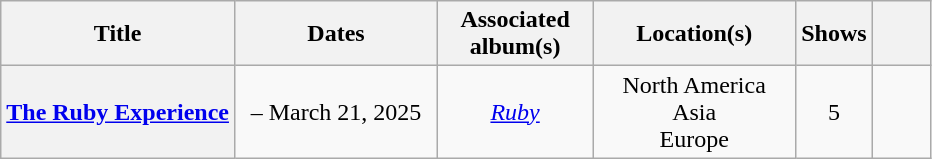<table class="wikitable plainrowheaders" style="text-align:center;">
<tr>
<th scope="col">Title</th>
<th scope="col" style="width:8em">Dates</th>
<th scope="col" style="width:6em;">Associated album(s)</th>
<th scope="col" style="width:8em;">Location(s)</th>
<th scope="col" style="width:2em">Shows</th>
<th scope="col" style="width:2em"></th>
</tr>
<tr>
<th scope="row"><a href='#'>The Ruby Experience</a></th>
<td> – March 21, 2025</td>
<td><em><a href='#'>Ruby</a></em></td>
<td> North America<br>Asia<br>Europe</td>
<td>5</td>
<td></td>
</tr>
</table>
